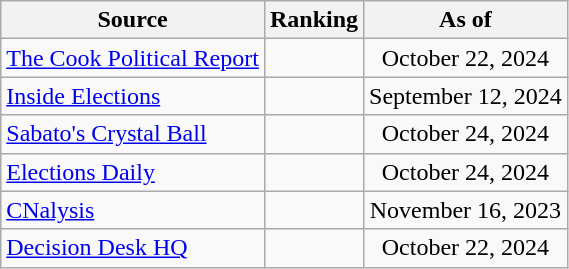<table class="wikitable" style="text-align:center">
<tr>
<th>Source</th>
<th>Ranking</th>
<th>As of</th>
</tr>
<tr>
<td align=left><a href='#'>The Cook Political Report</a></td>
<td></td>
<td>October 22, 2024</td>
</tr>
<tr>
<td align=left><a href='#'>Inside Elections</a></td>
<td></td>
<td>September 12, 2024</td>
</tr>
<tr>
<td align=left><a href='#'>Sabato's Crystal Ball</a></td>
<td></td>
<td>October 24, 2024</td>
</tr>
<tr>
<td align=left><a href='#'>Elections Daily</a></td>
<td></td>
<td>October 24, 2024</td>
</tr>
<tr>
<td align=left><a href='#'>CNalysis</a></td>
<td></td>
<td>November 16, 2023</td>
</tr>
<tr>
<td align=left><a href='#'>Decision Desk HQ</a></td>
<td></td>
<td>October 22, 2024</td>
</tr>
</table>
